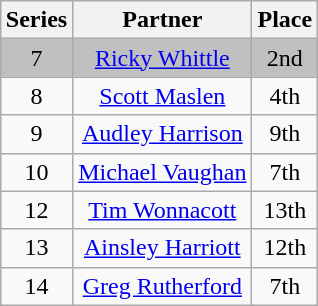<table class="wikitable sortable" style="margin:auto; text-align:center;">
<tr>
<th>Series</th>
<th>Partner</th>
<th>Place</th>
</tr>
<tr style="background:silver;">
<td>7</td>
<td><a href='#'>Ricky Whittle</a></td>
<td>2nd</td>
</tr>
<tr>
<td>8</td>
<td><a href='#'>Scott Maslen</a></td>
<td>4th</td>
</tr>
<tr>
<td>9</td>
<td><a href='#'>Audley Harrison</a></td>
<td>9th</td>
</tr>
<tr>
<td>10</td>
<td><a href='#'>Michael Vaughan</a></td>
<td>7th</td>
</tr>
<tr>
<td>12</td>
<td><a href='#'>Tim Wonnacott</a></td>
<td>13th</td>
</tr>
<tr>
<td>13</td>
<td><a href='#'>Ainsley Harriott</a></td>
<td>12th</td>
</tr>
<tr>
<td>14</td>
<td><a href='#'>Greg Rutherford</a></td>
<td>7th</td>
</tr>
</table>
